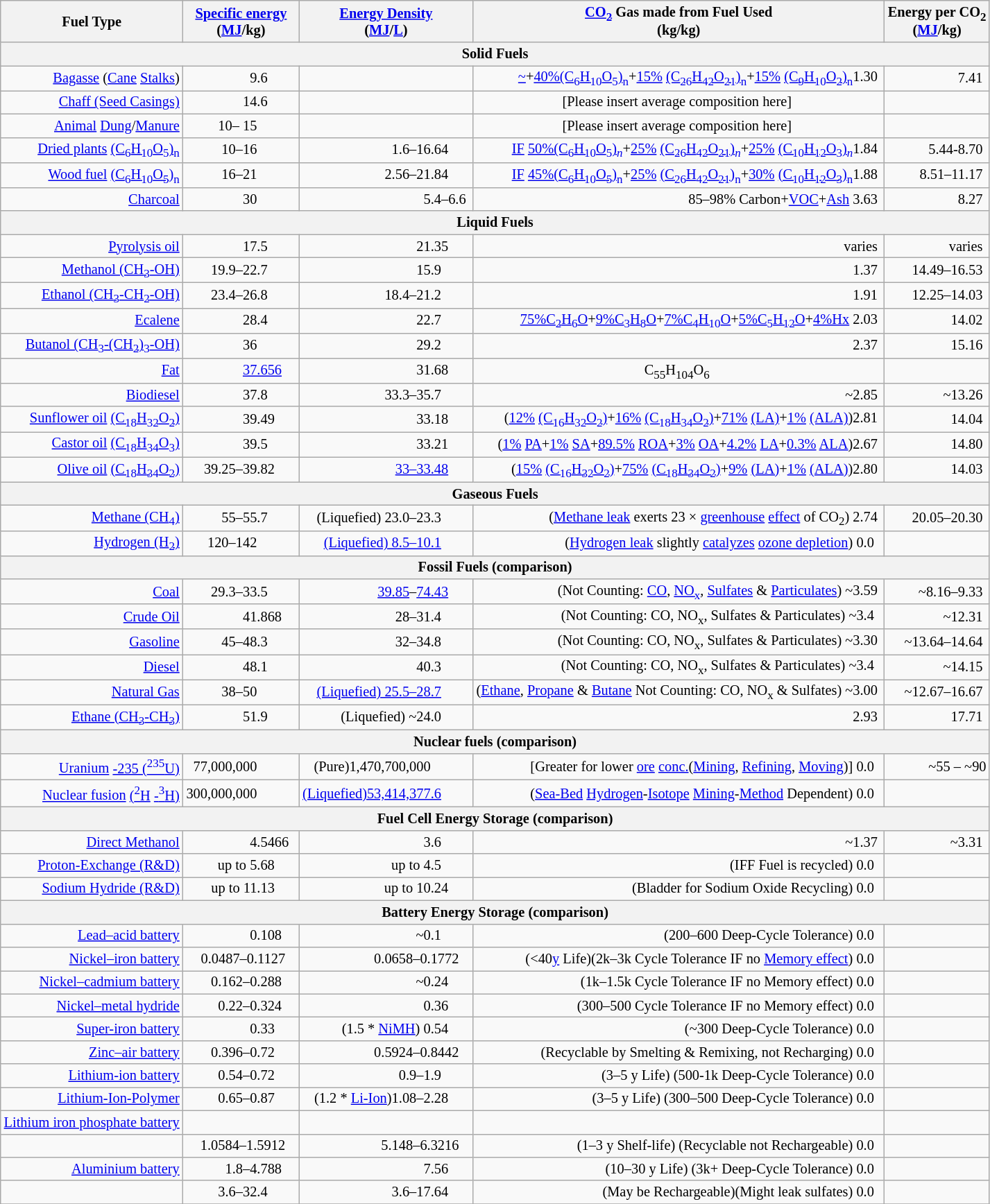<table style="font-size: 85%; text-align: right;" class="wikitable" border = "1">
<tr>
<th>Fuel Type</th>
<th><a href='#'>Specific energy</a><br>(<a href='#'>MJ</a>/kg)</th>
<th><a href='#'>Energy Density</a><br>(<a href='#'>MJ</a>/<a href='#'>L</a>)</th>
<th><a href='#'>CO<sub>2</sub></a> Gas made from Fuel Used<br>(kg/kg)</th>
<th>Energy per CO<sub>2</sub><br>(<a href='#'>MJ</a>/kg)</th>
</tr>
<tr>
<th colspan="5">Solid Fuels</th>
</tr>
<tr>
<td><a href='#'>Bagasse</a> (<a href='#'>Cane</a> <a href='#'>Stalks</a>)</td>
<td>9.6         </td>
<td> </td>
<td><a href='#'>~</a>+<a href='#'>40%(C<sub>6</sub>H<sub>10</sub>O<sub>5</sub>)<sub>n</sub></a>+<a href='#'>15%</a> <a href='#'>(C<sub>26</sub>H<sub>42</sub>O<sub>21</sub>)<sub>n</sub></a>+<a href='#'>15%</a> <a href='#'>(C<sub>9</sub>H<sub>10</sub>O<sub>2</sub>)<sub>n</sub></a>1.30 </td>
<td>7.41 </td>
</tr>
<tr>
<td><a href='#'>Chaff (Seed Casings)</a></td>
<td>14.6         </td>
<td> </td>
<td align="center">[Please insert average composition here] </td>
<td></td>
</tr>
<tr>
<td><a href='#'>Animal</a> <a href='#'>Dung</a>/<a href='#'>Manure</a></td>
<td> 10– 15           </td>
<td> </td>
<td align="center">[Please insert average composition here] </td>
<td></td>
</tr>
<tr>
<td><a href='#'>Dried plants</a> <a href='#'>(C<sub>6</sub>H<sub>10</sub>O<sub>5</sub>)<sub>n</sub></a></td>
<td>10–16           </td>
<td>1.6–16.64       </td>
<td><a href='#'>IF</a> <a href='#'>50%(C<sub>6</sub>H<sub>10</sub>O<sub>5</sub>)<sub><em>n</em></sub></a>+<a href='#'>25%</a> <a href='#'>(C<sub>26</sub>H<sub>42</sub>O<sub>21</sub>)<sub><em>n</em></sub></a>+<a href='#'>25%</a> <a href='#'>(C<sub>10</sub>H<sub>12</sub>O<sub>3</sub>)<sub><em>n</em></sub></a>1.84 </td>
<td>5.44-8.70 </td>
</tr>
<tr>
<td><a href='#'>Wood fuel</a> <a href='#'>(C<sub>6</sub>H<sub>10</sub>O<sub>5</sub>)<sub>n</sub></a></td>
<td>16–21           </td>
<td>  2.56–21.84       </td>
<td><a href='#'>IF</a> <a href='#'>45%(C<sub>6</sub>H<sub>10</sub>O<sub>5</sub>)<sub>n</sub></a>+<a href='#'>25%</a> <a href='#'>(C<sub>26</sub>H<sub>42</sub>O<sub>21</sub>)<sub>n</sub></a>+<a href='#'>30%</a> <a href='#'>(C<sub>10</sub>H<sub>12</sub>O<sub>3</sub>)<sub>n</sub></a>1.88 </td>
<td>8.51–11.17 </td>
</tr>
<tr>
<td><a href='#'>Charcoal</a></td>
<td>30           </td>
<td>5.4–6.6 </td>
<td>85–98% Carbon+<a href='#'>VOC</a>+<a href='#'>Ash</a> 3.63 </td>
<td>8.27 </td>
</tr>
<tr>
<th colspan="5" align ="center">Liquid Fuels</th>
</tr>
<tr>
<td><a href='#'>Pyrolysis oil</a></td>
<td>17.5         </td>
<td>21.35       </td>
<td>varies </td>
<td>varies </td>
</tr>
<tr>
<td><a href='#'>Methanol (CH<sub>3</sub>-OH)</a></td>
<td>19.9–22.7         </td>
<td>15.9         </td>
<td>1.37 </td>
<td>14.49–16.53 </td>
</tr>
<tr>
<td><a href='#'>Ethanol (CH<sub>3</sub>-CH<sub>2</sub>-OH)</a></td>
<td>23.4–26.8         </td>
<td>18.4–21.2         </td>
<td>1.91 </td>
<td>12.25–14.03 </td>
</tr>
<tr>
<td><a href='#'>Ecalene</a></td>
<td>28.4         </td>
<td>22.7         </td>
<td><a href='#'>75%C<sub>2</sub>H<sub>6</sub>O</a>+<a href='#'>9%C<sub>3</sub>H<sub>8</sub>O</a>+<a href='#'>7%C<sub>4</sub>H<sub>10</sub>O</a>+<a href='#'>5%C<sub>5</sub>H<sub>12</sub>O</a>+<a href='#'>4%Hx</a> 2.03 </td>
<td>14.02 </td>
</tr>
<tr>
<td><a href='#'>Butanol (CH<sub>3</sub>-(CH<sub>2</sub>)<sub>3</sub>-OH)</a></td>
<td>36            </td>
<td>29.2         </td>
<td>2.37 </td>
<td>15.16 </td>
</tr>
<tr>
<td><a href='#'>Fat</a></td>
<td><a href='#'>37.656</a>     </td>
<td>31.68       </td>
<td align="center">C<sub>55</sub>H<sub>104</sub>O<sub>6</sub> </td>
<td></td>
</tr>
<tr>
<td><a href='#'>Biodiesel</a></td>
<td>37.8         </td>
<td>33.3–35.7         </td>
<td>~2.85 </td>
<td>~13.26 </td>
</tr>
<tr>
<td><a href='#'>Sunflower oil</a> <a href='#'>(C<sub>18</sub>H<sub>32</sub>O<sub>2</sub>)</a></td>
<td> 39.49       </td>
<td>33.18       </td>
<td>(<a href='#'>12%</a> <a href='#'>(C<sub>16</sub>H<sub>32</sub>O<sub>2</sub>)</a>+<a href='#'>16%</a> <a href='#'>(C<sub>18</sub>H<sub>34</sub>O<sub>2</sub>)</a>+<a href='#'>71%</a> <a href='#'>(LA)</a>+<a href='#'>1%</a> <a href='#'>(ALA)</a>)2.81 </td>
<td>14.04 </td>
</tr>
<tr>
<td><a href='#'>Castor oil</a> <a href='#'>(C<sub>18</sub>H<sub>34</sub>O<sub>3</sub>)</a></td>
<td> 39.5         </td>
<td>33.21       </td>
<td>(<a href='#'>1%</a> <a href='#'>PA</a>+<a href='#'>1%</a> <a href='#'>SA</a>+<a href='#'>89.5%</a> <a href='#'>ROA</a>+<a href='#'>3%</a> <a href='#'>OA</a>+<a href='#'>4.2%</a> <a href='#'>LA</a>+<a href='#'>0.3%</a> <a href='#'>ALA</a>)2.67 </td>
<td>14.80 </td>
</tr>
<tr>
<td><a href='#'>Olive oil</a> <a href='#'>(C<sub>18</sub>H<sub>34</sub>O<sub>2</sub>)</a></td>
<td>39.25–39.82       </td>
<td><a href='#'>33–33.48</a>       </td>
<td>(<a href='#'>15%</a> <a href='#'>(C<sub>16</sub>H<sub>32</sub>O<sub>2</sub>)</a>+<a href='#'>75%</a> <a href='#'>(C<sub>18</sub>H<sub>34</sub>O<sub>2</sub>)</a>+<a href='#'>9%</a> <a href='#'>(LA)</a>+<a href='#'>1%</a> <a href='#'>(ALA)</a>)2.80 </td>
<td>14.03 </td>
</tr>
<tr>
<th colspan="5" align ="center">Gaseous Fuels</th>
</tr>
<tr>
<td><a href='#'>Methane (CH<sub>4</sub>)</a></td>
<td>55–55.7         </td>
<td>(Liquefied) 23.0–23.3         </td>
<td>(<a href='#'>Methane leak</a> exerts 23 × <a href='#'>greenhouse</a> <a href='#'>effect</a> of CO<sub>2</sub>) 2.74 </td>
<td>20.05–20.30 </td>
</tr>
<tr>
<td><a href='#'>Hydrogen (H<sub>2</sub>)</a></td>
<td>120–142            </td>
<td><a href='#'>(Liquefied) 8.5–10.1</a>         </td>
<td>(<a href='#'>Hydrogen leak</a> slightly <a href='#'>catalyzes</a> <a href='#'>ozone depletion</a>) 0.0  </td>
<td> </td>
</tr>
<tr>
<th colspan="5" align ="center">Fossil Fuels (comparison)</th>
</tr>
<tr>
<td><a href='#'>Coal</a></td>
<td>29.3–33.5         </td>
<td><a href='#'>39.85</a>–<a href='#'>74.43</a>       </td>
<td>(Not Counting: <a href='#'>CO</a>, <a href='#'>NO<sub>x</sub></a>, <a href='#'>Sulfates</a> & <a href='#'>Particulates</a>) ~3.59 </td>
<td>~8.16–9.33 </td>
</tr>
<tr>
<td><a href='#'>Crude Oil</a></td>
<td>41.868     </td>
<td>28–31.4         </td>
<td>(Not Counting: CO, NO<sub>x</sub>, Sulfates & Particulates) ~3.4  </td>
<td>~12.31 </td>
</tr>
<tr>
<td><a href='#'>Gasoline</a></td>
<td>45–48.3         </td>
<td>32–34.8         </td>
<td>(Not Counting: CO, NO<sub>x</sub>, Sulfates & Particulates) ~3.30 </td>
<td>~13.64–14.64 </td>
</tr>
<tr>
<td><a href='#'>Diesel</a></td>
<td>48.1         </td>
<td>40.3         </td>
<td>(Not Counting: CO, NO<sub>x</sub>, Sulfates & Particulates) ~3.4  </td>
<td>~14.15 </td>
</tr>
<tr>
<td><a href='#'>Natural Gas</a></td>
<td>38–50            </td>
<td><a href='#'>(Liquefied) 25.5–28.7</a>         </td>
<td>(<a href='#'>Ethane</a>, <a href='#'>Propane</a> & <a href='#'>Butane</a> Not Counting: CO, NO<sub>x</sub> & Sulfates) ~3.00 </td>
<td>~12.67–16.67 </td>
</tr>
<tr>
<td><a href='#'>Ethane (CH<sub>3</sub>-CH<sub>3</sub>)</a></td>
<td>51.9         </td>
<td>(Liquefied) ~24.0         </td>
<td>2.93 </td>
<td>17.71 </td>
</tr>
<tr>
<th colspan="5" align ="center">Nuclear fuels (comparison)</th>
</tr>
<tr>
<td><a href='#'>Uranium</a> <a href='#'>-235 (<sup>235</sup>U)</a></td>
<td>77,000,000            </td>
<td>(Pure)1,470,700,000            </td>
<td>[Greater for lower <a href='#'>ore</a> <a href='#'>conc.</a>(<a href='#'>Mining</a>, <a href='#'>Refining</a>, <a href='#'>Moving</a>)] 0.0  </td>
<td>~55 – ~90</td>
</tr>
<tr>
<td><a href='#'>Nuclear fusion</a> <a href='#'>(<sup>2</sup>H</a> <a href='#'>-<sup>3</sup>H)</a></td>
<td>300,000,000            </td>
<td><a href='#'>(Liquefied)53,414,377.6</a>         </td>
<td>(<a href='#'>Sea-Bed</a> <a href='#'>Hydrogen</a>-<a href='#'>Isotope</a> <a href='#'>Mining</a>-<a href='#'>Method</a> Dependent) 0.0  </td>
<td> </td>
</tr>
<tr>
<th colspan="5" align ="center">Fuel Cell Energy Storage (comparison)</th>
</tr>
<tr>
<td><a href='#'>Direct Methanol</a></td>
<td>4.5466   </td>
<td>  3.6         </td>
<td>~1.37 </td>
<td>~3.31 </td>
</tr>
<tr>
<td><a href='#'>Proton-Exchange (R&D)</a></td>
<td>up to 5.68       </td>
<td>up to 4.5         </td>
<td>(IFF Fuel is recycled) 0.0  </td>
<td> </td>
</tr>
<tr>
<td><a href='#'>Sodium Hydride (R&D)</a></td>
<td>up to 11.13       </td>
<td>up to 10.24       </td>
<td>(Bladder for Sodium Oxide Recycling) 0.0  </td>
<td> </td>
</tr>
<tr>
<th colspan="5" align ="center">Battery Energy Storage (comparison)</th>
</tr>
<tr>
<td><a href='#'>Lead–acid battery</a></td>
<td>0.108     </td>
<td>~0.1         </td>
<td>(200–600 Deep-Cycle Tolerance) 0.0  </td>
<td> </td>
</tr>
<tr>
<td><a href='#'>Nickel–iron battery</a></td>
<td> 0.0487–0.1127    </td>
<td>0.0658–0.1772    </td>
<td>(<40<a href='#'>y</a> Life)(2k–3k Cycle Tolerance IF no <a href='#'>Memory effect</a>) 0.0  </td>
<td> </td>
</tr>
<tr>
<td><a href='#'>Nickel–cadmium battery</a></td>
<td>0.162–0.288     </td>
<td>~0.24       </td>
<td>(1k–1.5k Cycle Tolerance IF no Memory effect) 0.0  </td>
<td> </td>
</tr>
<tr>
<td><a href='#'>Nickel–metal hydride</a></td>
<td>0.22–0.324     </td>
<td>0.36       </td>
<td>(300–500 Cycle Tolerance IF no Memory effect) 0.0  </td>
<td> </td>
</tr>
<tr>
<td><a href='#'>Super-iron battery</a></td>
<td>0.33       </td>
<td> (1.5 * <a href='#'>NiMH</a>) 0.54       </td>
<td> (~300 Deep-Cycle Tolerance) 0.0  </td>
<td> </td>
</tr>
<tr>
<td><a href='#'>Zinc–air battery</a></td>
<td>0.396–0.72       </td>
<td> 0.5924–0.8442    </td>
<td>(Recyclable by Smelting & Remixing, not Recharging) 0.0  </td>
<td> </td>
</tr>
<tr>
<td><a href='#'>Lithium-ion battery</a></td>
<td>0.54–0.72       </td>
<td>0.9–1.9         </td>
<td>(3–5 y Life) (500-1k Deep-Cycle Tolerance) 0.0  </td>
<td> </td>
</tr>
<tr>
<td><a href='#'>Lithium-Ion-Polymer</a></td>
<td>0.65–0.87       </td>
<td>(1.2 * <a href='#'>Li-Ion</a>)1.08–2.28       </td>
<td>(3–5 y Life) (300–500 Deep-Cycle Tolerance) 0.0  </td>
<td> </td>
</tr>
<tr>
<td><a href='#'>Lithium iron phosphate battery</a></td>
<td>       </td>
<td>     </td>
<td> </td>
<td> </td>
</tr>
<tr>
<td></td>
<td>1.0584–1.5912    </td>
<td>5.148–6.3216    </td>
<td>(1–3 y Shelf-life) (Recyclable not Rechargeable) 0.0  </td>
<td> </td>
</tr>
<tr>
<td><a href='#'>Aluminium battery</a></td>
<td>1.8–4.788     </td>
<td>7.56       </td>
<td>(10–30 y Life) (3k+ Deep-Cycle Tolerance) 0.0  </td>
<td> </td>
</tr>
<tr>
<td></td>
<td>3.6–32.4         </td>
<td>3.6–17.64       </td>
<td>(May be Rechargeable)(Might leak sulfates) 0.0  </td>
<td> </td>
</tr>
<tr>
</tr>
</table>
